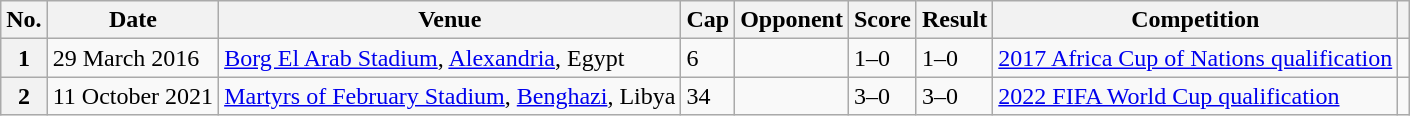<table class="wikitable plainrowheaders">
<tr>
<th scope=col>No.</th>
<th scope=col data-sort-type=date>Date</th>
<th scope=col>Venue</th>
<th scope=col>Cap</th>
<th scope=col>Opponent</th>
<th scope=col>Score</th>
<th scope=col>Result</th>
<th scope=col>Competition</th>
<th scope=col></th>
</tr>
<tr>
<th scope=row>1</th>
<td>29 March 2016</td>
<td><a href='#'>Borg El Arab Stadium</a>, <a href='#'>Alexandria</a>, Egypt</td>
<td>6</td>
<td></td>
<td>1–0</td>
<td>1–0</td>
<td><a href='#'>2017 Africa Cup of Nations qualification</a></td>
<td></td>
</tr>
<tr>
<th scope=row>2</th>
<td>11 October 2021</td>
<td><a href='#'>Martyrs of February Stadium</a>, <a href='#'>Benghazi</a>, Libya</td>
<td>34</td>
<td></td>
<td>3–0</td>
<td>3–0</td>
<td><a href='#'>2022 FIFA World Cup qualification</a></td>
<td></td>
</tr>
</table>
